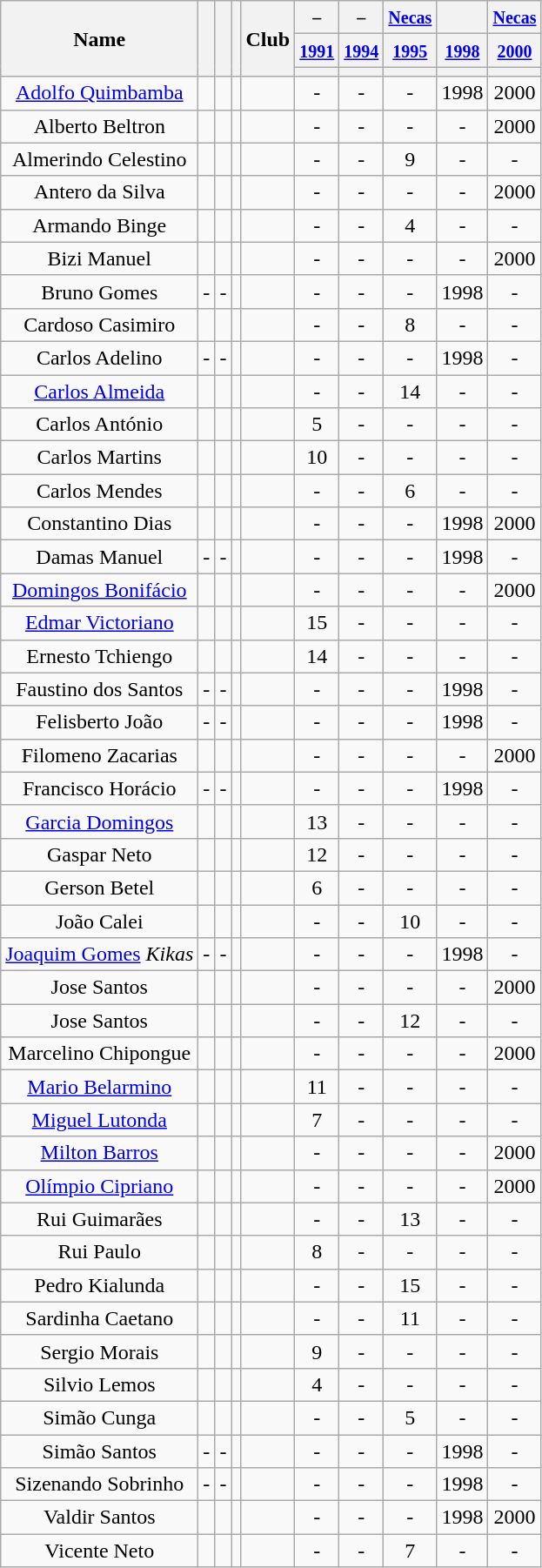<table class="wikitable plainrowheaders sortable" style="text-align:center">
<tr>
<th scope="col" rowspan="3">Name</th>
<th scope="col" rowspan="3"></th>
<th scope="col" rowspan="3"></th>
<th scope="col" rowspan="3"></th>
<th scope="col" rowspan="3">Club</th>
<th colspan="1"><small>–</small></th>
<th colspan="1"><small>–</small></th>
<th colspan="1"><small><a href='#'>Necas</a></small></th>
<th colspan="1"><small></small></th>
<th colspan="1"><small><a href='#'>Necas</a></small></th>
</tr>
<tr>
<th colspan="1"><small><a href='#'>1991</a></small></th>
<th colspan="1"><small><a href='#'>1994</a></small></th>
<th colspan="1"><small><a href='#'>1995</a></small></th>
<th colspan="1"><small><a href='#'>1998</a></small></th>
<th colspan="1"><small><a href='#'>2000</a></small></th>
</tr>
<tr>
<th scope="col" rowspan="1"><small></small></th>
<th scope="col" rowspan="1"><small></small></th>
<th scope="col" rowspan="1"><small></small></th>
<th scope="col" rowspan="1"><small></small></th>
<th scope="col" rowspan="1"><small></small></th>
</tr>
<tr>
<td><a href='#'>Adolfo Quimbamba</a></td>
<td></td>
<td></td>
<td></td>
<td align=left><small> </small></td>
<td>-</td>
<td>-</td>
<td>-</td>
<td>1998</td>
<td>2000</td>
</tr>
<tr>
<td>Alberto Beltron</td>
<td></td>
<td></td>
<td></td>
<td align=left><small> </small></td>
<td>-</td>
<td>-</td>
<td>-</td>
<td>-</td>
<td>2000</td>
</tr>
<tr>
<td>Almerindo Celestino</td>
<td></td>
<td></td>
<td></td>
<td align=left><small> </small></td>
<td>-</td>
<td>-</td>
<td data-sort-value="09">9</td>
<td>-</td>
<td>-</td>
</tr>
<tr>
<td>Antero da Silva</td>
<td></td>
<td></td>
<td></td>
<td align=left><small> </small></td>
<td>-</td>
<td>-</td>
<td>-</td>
<td>-</td>
<td>2000</td>
</tr>
<tr>
<td>Armando Binge</td>
<td></td>
<td></td>
<td></td>
<td align=left><small> </small></td>
<td>-</td>
<td>-</td>
<td data-sort-value="04">4</td>
<td>-</td>
<td>-</td>
</tr>
<tr>
<td>Bizi Manuel</td>
<td></td>
<td></td>
<td></td>
<td align=left><small> </small></td>
<td>-</td>
<td>-</td>
<td>-</td>
<td>-</td>
<td>2000</td>
</tr>
<tr>
<td>Bruno Gomes</td>
<td>-</td>
<td>-</td>
<td></td>
<td align=left><small> </small></td>
<td>-</td>
<td>-</td>
<td>-</td>
<td>1998</td>
<td>-</td>
</tr>
<tr>
<td>Cardoso Casimiro</td>
<td></td>
<td></td>
<td></td>
<td align=left><small> </small></td>
<td>-</td>
<td>-</td>
<td data-sort-value="08">8</td>
<td>-</td>
<td>-</td>
</tr>
<tr>
<td>Carlos Adelino</td>
<td>-</td>
<td>-</td>
<td></td>
<td align=left><small> </small></td>
<td>-</td>
<td>-</td>
<td>-</td>
<td>1998</td>
<td>-</td>
</tr>
<tr>
<td><a href='#'>Carlos Almeida</a></td>
<td></td>
<td></td>
<td></td>
<td align=left><small> </small></td>
<td>-</td>
<td>-</td>
<td>14</td>
<td>-</td>
<td>-</td>
</tr>
<tr>
<td>Carlos António</td>
<td></td>
<td></td>
<td></td>
<td align=left><small> </small></td>
<td data-sort-value="05">5</td>
<td>-</td>
<td>-</td>
<td>-</td>
<td>-</td>
</tr>
<tr>
<td>Carlos Martins</td>
<td></td>
<td></td>
<td></td>
<td align=left><small> </small></td>
<td>10</td>
<td>-</td>
<td>-</td>
<td>-</td>
<td>-</td>
</tr>
<tr>
<td>Carlos Mendes</td>
<td></td>
<td></td>
<td></td>
<td align=left><small> </small></td>
<td>-</td>
<td>-</td>
<td data-sort-value="06">6</td>
<td>-</td>
<td>-</td>
</tr>
<tr>
<td>Constantino Dias</td>
<td></td>
<td></td>
<td></td>
<td align=left><small> </small></td>
<td>-</td>
<td>-</td>
<td>-</td>
<td>1998</td>
<td>2000</td>
</tr>
<tr>
<td>Damas Manuel</td>
<td>-</td>
<td>-</td>
<td></td>
<td align=left><small> </small></td>
<td>-</td>
<td>-</td>
<td>-</td>
<td>1998</td>
<td>-</td>
</tr>
<tr>
<td><a href='#'>Domingos Bonifácio</a></td>
<td></td>
<td></td>
<td></td>
<td align=left><small> </small></td>
<td>-</td>
<td>-</td>
<td>-</td>
<td>-</td>
<td>2000</td>
</tr>
<tr>
<td><a href='#'>Edmar Victoriano</a></td>
<td></td>
<td></td>
<td></td>
<td align=left><small> </small></td>
<td>15</td>
<td>-</td>
<td>-</td>
<td>-</td>
<td>-</td>
</tr>
<tr>
<td>Ernesto Tchiengo</td>
<td></td>
<td></td>
<td></td>
<td align=left><small> </small></td>
<td>14</td>
<td>-</td>
<td>-</td>
<td>-</td>
<td>-</td>
</tr>
<tr>
<td>Faustino dos Santos</td>
<td>-</td>
<td>-</td>
<td></td>
<td align=left><small> </small></td>
<td>-</td>
<td>-</td>
<td>-</td>
<td>1998</td>
<td>-</td>
</tr>
<tr>
<td>Felisberto João</td>
<td>-</td>
<td>-</td>
<td></td>
<td align=left><small> </small></td>
<td>-</td>
<td>-</td>
<td>-</td>
<td>1998</td>
<td>-</td>
</tr>
<tr>
<td>Filomeno Zacarias</td>
<td></td>
<td></td>
<td></td>
<td align=left><small> </small></td>
<td>-</td>
<td>-</td>
<td>-</td>
<td>-</td>
<td>2000</td>
</tr>
<tr>
<td>Francisco Horácio</td>
<td>-</td>
<td>-</td>
<td></td>
<td align=left><small> </small></td>
<td>-</td>
<td>-</td>
<td>-</td>
<td>1998</td>
<td>-</td>
</tr>
<tr>
<td><a href='#'>Garcia Domingos</a></td>
<td></td>
<td></td>
<td></td>
<td align=left><small> </small></td>
<td>13</td>
<td>-</td>
<td>-</td>
<td>-</td>
<td>-</td>
</tr>
<tr>
<td>Gaspar Neto</td>
<td></td>
<td></td>
<td></td>
<td align=left><small> </small></td>
<td>12</td>
<td>-</td>
<td>-</td>
<td>-</td>
<td>-</td>
</tr>
<tr>
<td>Gerson Betel</td>
<td></td>
<td></td>
<td></td>
<td align=left><small> </small></td>
<td data-sort-value="06">6</td>
<td>-</td>
<td>-</td>
<td>-</td>
<td>-</td>
</tr>
<tr>
<td data-sort-value="Joao">João Calei</td>
<td></td>
<td></td>
<td></td>
<td align=left><small> </small></td>
<td>-</td>
<td>-</td>
<td>10</td>
<td>-</td>
<td>-</td>
</tr>
<tr>
<td><a href='#'>Joaquim Gomes</a> <em>Kikas</em></td>
<td>-</td>
<td>-</td>
<td></td>
<td align=left><small> </small></td>
<td>-</td>
<td>-</td>
<td>-</td>
<td>1998</td>
<td>-</td>
</tr>
<tr>
<td>Jose Santos</td>
<td></td>
<td></td>
<td></td>
<td align=left><small> </small></td>
<td>-</td>
<td>-</td>
<td>-</td>
<td>-</td>
<td>2000</td>
</tr>
<tr>
<td>Jose Santos</td>
<td></td>
<td></td>
<td></td>
<td align=left><small> </small></td>
<td>-</td>
<td>-</td>
<td>12</td>
<td>-</td>
<td>-</td>
</tr>
<tr>
<td>Marcelino Chipongue</td>
<td></td>
<td></td>
<td></td>
<td align=left><small> </small></td>
<td>-</td>
<td>-</td>
<td>-</td>
<td>-</td>
<td>2000</td>
</tr>
<tr>
<td><a href='#'>Mario Belarmino</a></td>
<td></td>
<td></td>
<td></td>
<td align=left><small> </small></td>
<td>11</td>
<td>-</td>
<td>-</td>
<td>-</td>
<td>-</td>
</tr>
<tr>
<td><a href='#'>Miguel Lutonda</a></td>
<td></td>
<td></td>
<td></td>
<td align=left><small> </small></td>
<td data-sort-value="07">7</td>
<td>-</td>
<td>-</td>
<td>-</td>
<td>-</td>
</tr>
<tr>
<td><a href='#'>Milton Barros</a></td>
<td></td>
<td></td>
<td></td>
<td align=left><small> </small></td>
<td>-</td>
<td>-</td>
<td>-</td>
<td>-</td>
<td>2000</td>
</tr>
<tr>
<td><a href='#'>Olímpio Cipriano</a></td>
<td></td>
<td></td>
<td></td>
<td align=left><small> </small></td>
<td>-</td>
<td>-</td>
<td>-</td>
<td>-</td>
<td>2000</td>
</tr>
<tr>
<td>Rui Guimarães</td>
<td></td>
<td></td>
<td></td>
<td align=left><small> </small></td>
<td>-</td>
<td>-</td>
<td>13</td>
<td>-</td>
<td>-</td>
</tr>
<tr>
<td>Rui Paulo</td>
<td></td>
<td></td>
<td></td>
<td align=left><small> </small></td>
<td data-sort-value="08">8</td>
<td>-</td>
<td>-</td>
<td>-</td>
<td>-</td>
</tr>
<tr>
<td>Pedro Kialunda</td>
<td></td>
<td></td>
<td></td>
<td align=left><small> </small></td>
<td>-</td>
<td>-</td>
<td>15</td>
<td>-</td>
<td>-</td>
</tr>
<tr>
<td>Sardinha Caetano</td>
<td></td>
<td></td>
<td></td>
<td align=left><small> </small></td>
<td>-</td>
<td>-</td>
<td>11</td>
<td>-</td>
<td>-</td>
</tr>
<tr>
<td>Sergio Morais</td>
<td></td>
<td></td>
<td></td>
<td align=left><small> </small></td>
<td data-sort-value="09">9</td>
<td>-</td>
<td>-</td>
<td>-</td>
<td>-</td>
</tr>
<tr>
<td>Silvio Lemos</td>
<td></td>
<td></td>
<td></td>
<td align=left><small> </small></td>
<td data-sort-value="04">4</td>
<td>-</td>
<td>-</td>
<td>-</td>
<td>-</td>
</tr>
<tr>
<td>Simão Cunga</td>
<td></td>
<td></td>
<td></td>
<td align=left><small> </small></td>
<td>-</td>
<td>-</td>
<td data-sort-value="05">5</td>
<td>-</td>
<td>-</td>
</tr>
<tr>
<td>Simão Santos</td>
<td>-</td>
<td>-</td>
<td></td>
<td align=left><small> </small></td>
<td>-</td>
<td>-</td>
<td>-</td>
<td>1998</td>
<td>-</td>
</tr>
<tr>
<td>Sizenando Sobrinho</td>
<td>-</td>
<td>-</td>
<td></td>
<td align=left><small> </small></td>
<td>-</td>
<td>-</td>
<td>-</td>
<td>1998</td>
<td>-</td>
</tr>
<tr>
<td>Valdir Santos</td>
<td></td>
<td></td>
<td></td>
<td align=left><small> </small></td>
<td>-</td>
<td>-</td>
<td>-</td>
<td>1998</td>
<td>2000</td>
</tr>
<tr>
<td>Vicente Neto</td>
<td></td>
<td></td>
<td></td>
<td align=left><small> </small></td>
<td>-</td>
<td>-</td>
<td data-sort-value="07">7</td>
<td>-</td>
<td>-</td>
</tr>
</table>
